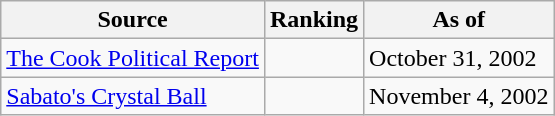<table class="wikitable">
<tr>
<th>Source</th>
<th>Ranking</th>
<th>As of</th>
</tr>
<tr>
<td><a href='#'>The Cook Political Report</a></td>
<td></td>
<td>October 31, 2002</td>
</tr>
<tr>
<td><a href='#'>Sabato's Crystal Ball</a></td>
<td></td>
<td>November 4, 2002</td>
</tr>
</table>
